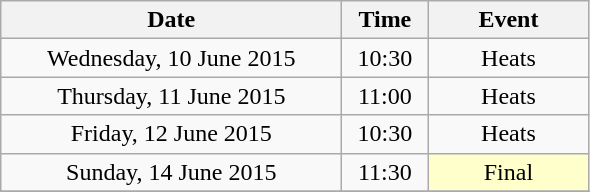<table class = "wikitable" style="text-align:center;">
<tr>
<th width=220>Date</th>
<th width=50>Time</th>
<th width=100>Event</th>
</tr>
<tr>
<td>Wednesday, 10 June 2015</td>
<td>10:30</td>
<td>Heats</td>
</tr>
<tr>
<td>Thursday, 11 June 2015</td>
<td>11:00</td>
<td>Heats</td>
</tr>
<tr>
<td>Friday, 12 June 2015</td>
<td>10:30</td>
<td>Heats</td>
</tr>
<tr>
<td>Sunday, 14 June 2015</td>
<td>11:30</td>
<td bgcolor=ffffcc>Final</td>
</tr>
<tr>
</tr>
</table>
